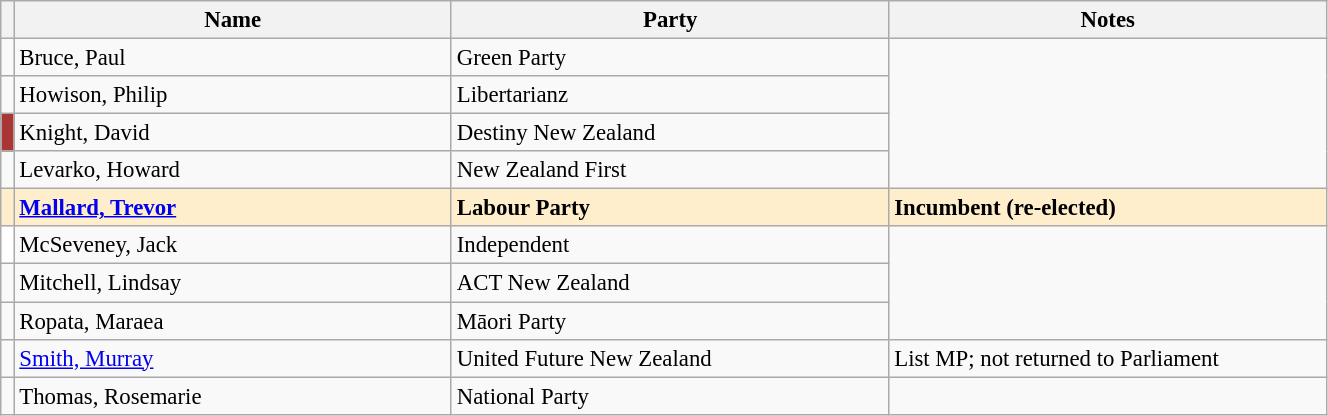<table class="wikitable" width="70%" style="font-size:95%;">
<tr>
<th width=1%></th>
<th width=33%>Name</th>
<th width=33%>Party</th>
<th width=33%>Notes</th>
</tr>
<tr -->
<td bgcolor=></td>
<td>Bruce, Paul</td>
<td>Green Party</td>
</tr>
<tr -->
<td bgcolor=></td>
<td>Howison, Philip</td>
<td>Libertarianz</td>
</tr>
<tr -->
<td bgcolor=#aa3535></td>
<td>Knight, David</td>
<td>Destiny New Zealand</td>
</tr>
<tr -->
<td bgcolor=></td>
<td>Levarko, Howard</td>
<td>New Zealand First</td>
</tr>
<tr ---- bgcolor=#FFEECC>
<td bgcolor=></td>
<td><strong><a href='#'>Mallard, Trevor</a></strong></td>
<td><strong>Labour Party</strong></td>
<td><strong>Incumbent (re-elected)</strong></td>
</tr>
<tr -->
<td bgcolor=#ffffff></td>
<td>McSeveney, Jack</td>
<td>Independent</td>
</tr>
<tr -->
<td bgcolor=></td>
<td>Mitchell, Lindsay</td>
<td>ACT New Zealand</td>
</tr>
<tr -->
<td bgcolor=></td>
<td>Ropata, Maraea</td>
<td>Māori Party</td>
</tr>
<tr -->
<td bgcolor=></td>
<td><a href='#'>Smith, Murray</a></td>
<td>United Future New Zealand</td>
<td>List MP; not returned to Parliament</td>
</tr>
<tr -->
<td bgcolor=></td>
<td>Thomas, Rosemarie</td>
<td>National Party</td>
</tr>
</table>
